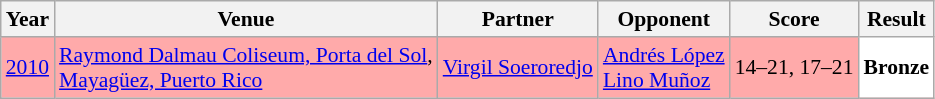<table class="sortable wikitable" style="font-size: 90%;">
<tr>
<th>Year</th>
<th>Venue</th>
<th>Partner</th>
<th>Opponent</th>
<th>Score</th>
<th>Result</th>
</tr>
<tr style="background:#FFAAAA">
<td align="center"><a href='#'>2010</a></td>
<td align="left"><a href='#'>Raymond Dalmau Coliseum, Porta del Sol</a>,<br><a href='#'>Mayagüez, Puerto Rico</a></td>
<td align="left"> <a href='#'>Virgil Soeroredjo</a></td>
<td align="left"> <a href='#'>Andrés López</a> <br>  <a href='#'>Lino Muñoz</a></td>
<td align="left">14–21, 17–21</td>
<td style="text-align:left; background:white"> <strong>Bronze</strong></td>
</tr>
</table>
